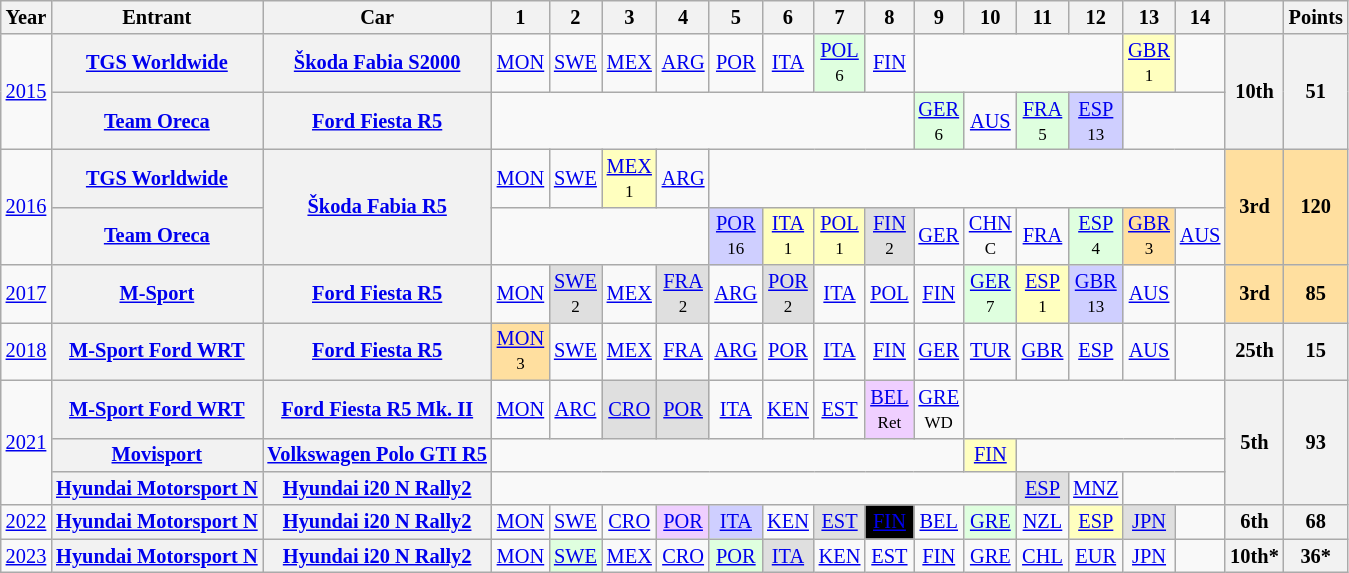<table class="wikitable" style="text-align:center; font-size:85%">
<tr>
<th>Year</th>
<th>Entrant</th>
<th>Car</th>
<th>1</th>
<th>2</th>
<th>3</th>
<th>4</th>
<th>5</th>
<th>6</th>
<th>7</th>
<th>8</th>
<th>9</th>
<th>10</th>
<th>11</th>
<th>12</th>
<th>13</th>
<th>14</th>
<th></th>
<th>Points</th>
</tr>
<tr>
<td rowspan=2><a href='#'>2015</a></td>
<th nowrap><a href='#'>TGS Worldwide</a></th>
<th nowrap><a href='#'>Škoda Fabia S2000</a></th>
<td><a href='#'>MON</a></td>
<td><a href='#'>SWE</a></td>
<td><a href='#'>MEX</a></td>
<td><a href='#'>ARG</a></td>
<td><a href='#'>POR</a></td>
<td><a href='#'>ITA</a></td>
<td style="background:#dfffdf;"><a href='#'>POL</a><br><small>6</small></td>
<td><a href='#'>FIN</a></td>
<td colspan=4></td>
<td style="background:#ffffbf;"><a href='#'>GBR</a><br><small>1</small></td>
<td></td>
<th rowspan=2>10th</th>
<th rowspan=2>51</th>
</tr>
<tr>
<th nowrap><a href='#'>Team Oreca</a></th>
<th nowrap><a href='#'>Ford Fiesta R5</a></th>
<td colspan=8></td>
<td style="background:#dfffdf;"><a href='#'>GER</a><br><small>6</small></td>
<td><a href='#'>AUS</a></td>
<td style="background:#dfffdf;"><a href='#'>FRA</a><br><small>5</small></td>
<td style="background:#cfcfff;"><a href='#'>ESP</a><br><small>13</small></td>
<td colspan=2></td>
</tr>
<tr>
<td rowspan=2><a href='#'>2016</a></td>
<th nowrap><a href='#'>TGS Worldwide</a></th>
<th rowspan=2 nowrap><a href='#'>Škoda Fabia R5</a></th>
<td><a href='#'>MON</a></td>
<td><a href='#'>SWE</a></td>
<td style="background:#ffffbf;"><a href='#'>MEX</a><br><small>1</small></td>
<td><a href='#'>ARG</a></td>
<td colspan=10></td>
<td rowspan=2 style="background:#ffdf9f;"><strong>3rd</strong></td>
<td rowspan=2 style="background:#ffdf9f;"><strong>120</strong></td>
</tr>
<tr>
<th nowrap><a href='#'>Team Oreca</a></th>
<td colspan=4></td>
<td style="background:#cfcfff;"><a href='#'>POR</a><br><small>16</small></td>
<td style="background:#ffffbf;"><a href='#'>ITA</a><br><small>1</small></td>
<td style="background:#ffffbf;"><a href='#'>POL</a><br><small>1</small></td>
<td style="background:#DFDFDF;"><a href='#'>FIN</a><br><small>2</small></td>
<td><a href='#'>GER</a></td>
<td><a href='#'>CHN</a><br><small>C</small></td>
<td><a href='#'>FRA</a></td>
<td style="background:#dfffdf;"><a href='#'>ESP</a><br><small>4</small></td>
<td style="background:#ffdf9f;"><a href='#'>GBR</a><br><small>3</small></td>
<td><a href='#'>AUS</a></td>
</tr>
<tr>
<td><a href='#'>2017</a></td>
<th nowrap><a href='#'>M-Sport</a></th>
<th nowrap><a href='#'>Ford Fiesta R5</a></th>
<td><a href='#'>MON</a></td>
<td style="background:#DFDFDF;"><a href='#'>SWE</a><br><small>2</small></td>
<td><a href='#'>MEX</a></td>
<td style="background:#DFDFDF;"><a href='#'>FRA</a><br><small>2</small></td>
<td><a href='#'>ARG</a></td>
<td style="background:#DFDFDF;"><a href='#'>POR</a><br><small>2</small></td>
<td><a href='#'>ITA</a></td>
<td><a href='#'>POL</a></td>
<td><a href='#'>FIN</a></td>
<td style="background:#dfffdf;"><a href='#'>GER</a><br><small>7</small></td>
<td style="background:#ffffbf;"><a href='#'>ESP</a><br><small>1</small></td>
<td style="background:#cfcfff;"><a href='#'>GBR</a><br><small>13</small></td>
<td><a href='#'>AUS</a></td>
<td></td>
<th style="background:#ffdf9f;">3rd</th>
<th style="background:#ffdf9f;">85</th>
</tr>
<tr>
<td><a href='#'>2018</a></td>
<th nowrap><a href='#'>M-Sport Ford WRT</a></th>
<th nowrap><a href='#'>Ford Fiesta R5</a></th>
<td style="background:#ffdf9f;"><a href='#'>MON</a><br><small>3</small></td>
<td><a href='#'>SWE</a></td>
<td><a href='#'>MEX</a></td>
<td><a href='#'>FRA</a></td>
<td><a href='#'>ARG</a></td>
<td><a href='#'>POR</a></td>
<td><a href='#'>ITA</a></td>
<td><a href='#'>FIN</a></td>
<td><a href='#'>GER</a></td>
<td><a href='#'>TUR</a></td>
<td><a href='#'>GBR</a></td>
<td><a href='#'>ESP</a></td>
<td><a href='#'>AUS</a></td>
<td></td>
<th>25th</th>
<th>15</th>
</tr>
<tr>
<td rowspan="3"><a href='#'>2021</a></td>
<th nowrap><a href='#'>M-Sport Ford WRT</a></th>
<th nowrap><a href='#'>Ford Fiesta R5 Mk. II</a></th>
<td><a href='#'>MON</a></td>
<td><a href='#'>ARC</a></td>
<td style="background:#DFDFDF;"><a href='#'>CRO</a><br></td>
<td style="background:#DFDFDF;"><a href='#'>POR</a><br></td>
<td><a href='#'>ITA</a></td>
<td><a href='#'>KEN</a><br></td>
<td><a href='#'>EST</a></td>
<td style="background:#EFCFFF;"><a href='#'>BEL</a><br><small>Ret</small></td>
<td><a href='#'>GRE</a><br><small>WD</small></td>
<td colspan=5></td>
<th rowspan="3">5th</th>
<th rowspan="3">93</th>
</tr>
<tr>
<th nowrap><a href='#'>Movisport</a></th>
<th nowrap><a href='#'>Volkswagen Polo GTI R5</a></th>
<td colspan=9></td>
<td style="background:#ffffbf;"><a href='#'>FIN</a><br></td>
<td colspan=4></td>
</tr>
<tr>
<th nowrap><a href='#'>Hyundai Motorsport N</a></th>
<th nowrap><a href='#'>Hyundai i20 N Rally2</a></th>
<td colspan=10></td>
<td style="background:#DFDFDF;"><a href='#'>ESP</a><br></td>
<td><a href='#'>MNZ</a></td>
<td colspan=2></td>
</tr>
<tr>
<td><a href='#'>2022</a></td>
<th nowrap><a href='#'>Hyundai Motorsport N</a></th>
<th nowrap><a href='#'>Hyundai i20 N Rally2</a></th>
<td><a href='#'>MON</a></td>
<td><a href='#'>SWE</a></td>
<td><a href='#'>CRO</a></td>
<td style="background:#EFCFFF;"><a href='#'>POR</a><br></td>
<td style="background:#cfcfff;"><a href='#'>ITA</a><br></td>
<td><a href='#'>KEN</a></td>
<td style="background:#DFDFDF;"><a href='#'>EST</a><br></td>
<td style="background:#000000; color:#ffffff"><a href='#'><span>FIN</span></a><br></td>
<td><a href='#'>BEL</a></td>
<td style="background:#dfffdf;"><a href='#'>GRE</a><br></td>
<td><a href='#'>NZL</a></td>
<td style="background:#ffffbf;"><a href='#'>ESP</a><br></td>
<td style="background:#DFDFDF;"><a href='#'>JPN</a><br></td>
<td></td>
<th>6th</th>
<th>68</th>
</tr>
<tr>
<td><a href='#'>2023</a></td>
<th nowrap><a href='#'>Hyundai Motorsport N</a></th>
<th nowrap><a href='#'>Hyundai i20 N Rally2</a></th>
<td><a href='#'>MON</a></td>
<td style="background:#dfffdf;"><a href='#'>SWE</a><br></td>
<td><a href='#'>MEX</a></td>
<td><a href='#'>CRO</a></td>
<td style="background:#dfffdf;"><a href='#'>POR</a><br></td>
<td style="background:#DFDFDF;"><a href='#'>ITA</a><br></td>
<td><a href='#'>KEN</a></td>
<td><a href='#'>EST</a></td>
<td><a href='#'>FIN</a></td>
<td><a href='#'>GRE</a></td>
<td><a href='#'>CHL</a></td>
<td><a href='#'>EUR</a></td>
<td><a href='#'>JPN</a></td>
<td></td>
<th>10th*</th>
<th>36*</th>
</tr>
</table>
